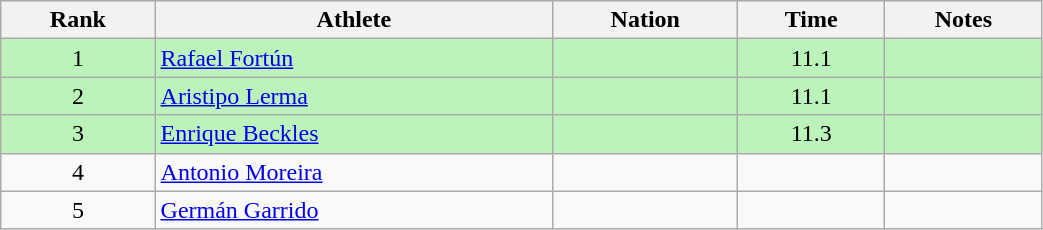<table class="wikitable sortable" style="text-align:center;width: 55%;">
<tr>
<th scope="col">Rank</th>
<th scope="col">Athlete</th>
<th scope="col">Nation</th>
<th scope="col">Time</th>
<th scope="col">Notes</th>
</tr>
<tr bgcolor="#bbf3bb">
<td>1</td>
<td align=left><a href='#'>Rafael Fortún</a></td>
<td align=left></td>
<td>11.1</td>
<td></td>
</tr>
<tr bgcolor="#bbf3bb">
<td>2</td>
<td align=left><a href='#'>Aristipo Lerma</a></td>
<td align=left></td>
<td>11.1</td>
<td></td>
</tr>
<tr bgcolor="#bbf3bb">
<td>3</td>
<td align=left><a href='#'>Enrique Beckles</a></td>
<td align=left></td>
<td>11.3</td>
<td></td>
</tr>
<tr>
<td>4</td>
<td align=left><a href='#'>Antonio Moreira</a></td>
<td align=left></td>
<td></td>
<td></td>
</tr>
<tr>
<td>5</td>
<td align=left><a href='#'>Germán Garrido</a></td>
<td align=left></td>
<td></td>
<td></td>
</tr>
</table>
